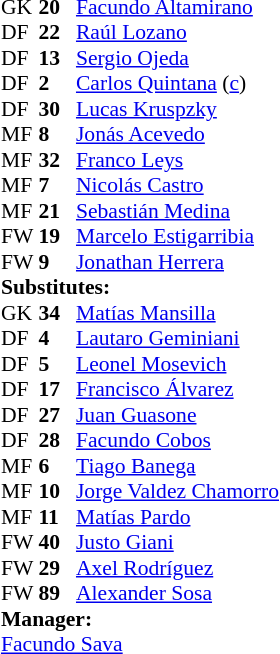<table cellspacing="0" cellpadding="0" style="font-size:90%; margin:0.2em auto;">
<tr>
<th width="25"></th>
<th width="25"></th>
</tr>
<tr>
<td>GK</td>
<td><strong>20</strong></td>
<td> <a href='#'>Facundo Altamirano</a></td>
</tr>
<tr>
<td>DF</td>
<td><strong>22</strong></td>
<td> <a href='#'>Raúl Lozano</a></td>
</tr>
<tr>
<td>DF</td>
<td><strong>13</strong></td>
<td> <a href='#'>Sergio Ojeda</a></td>
<td></td>
<td></td>
</tr>
<tr>
<td>DF</td>
<td><strong>2</strong></td>
<td> <a href='#'>Carlos Quintana</a> (<a href='#'>c</a>)</td>
<td></td>
</tr>
<tr>
<td>DF</td>
<td><strong>30</strong></td>
<td> <a href='#'>Lucas Kruspzky</a></td>
<td></td>
</tr>
<tr>
<td>MF</td>
<td><strong>8</strong></td>
<td> <a href='#'>Jonás Acevedo</a></td>
<td></td>
<td></td>
</tr>
<tr>
<td>MF</td>
<td><strong>32</strong></td>
<td> <a href='#'>Franco Leys</a></td>
<td></td>
<td></td>
</tr>
<tr>
<td>MF</td>
<td><strong>7</strong></td>
<td> <a href='#'>Nicolás Castro</a></td>
</tr>
<tr>
<td>MF</td>
<td><strong>21</strong></td>
<td> <a href='#'>Sebastián Medina</a></td>
<td></td>
<td></td>
</tr>
<tr>
<td>FW</td>
<td><strong>19</strong></td>
<td> <a href='#'>Marcelo Estigarribia</a></td>
</tr>
<tr>
<td>FW</td>
<td><strong>9</strong></td>
<td> <a href='#'>Jonathan Herrera</a></td>
<td></td>
<td></td>
</tr>
<tr>
<td colspan=3><strong>Substitutes:</strong></td>
</tr>
<tr>
<td>GK</td>
<td><strong>34</strong></td>
<td> <a href='#'>Matías Mansilla</a></td>
</tr>
<tr>
<td>DF</td>
<td><strong>4</strong></td>
<td> <a href='#'>Lautaro Geminiani</a></td>
</tr>
<tr>
<td>DF</td>
<td><strong>5</strong></td>
<td> <a href='#'>Leonel Mosevich</a></td>
<td></td>
<td></td>
</tr>
<tr>
<td>DF</td>
<td><strong>17</strong></td>
<td> <a href='#'>Francisco Álvarez</a></td>
</tr>
<tr>
<td>DF</td>
<td><strong>27</strong></td>
<td> <a href='#'>Juan Guasone</a></td>
<td></td>
<td></td>
</tr>
<tr>
<td>DF</td>
<td><strong>28</strong></td>
<td> <a href='#'>Facundo Cobos</a></td>
</tr>
<tr>
<td>MF</td>
<td><strong>6</strong></td>
<td> <a href='#'>Tiago Banega</a></td>
<td></td>
<td></td>
</tr>
<tr>
<td>MF</td>
<td><strong>10</strong></td>
<td> <a href='#'>Jorge Valdez Chamorro</a></td>
</tr>
<tr>
<td>MF</td>
<td><strong>11</strong></td>
<td> <a href='#'>Matías Pardo</a></td>
</tr>
<tr>
<td>FW</td>
<td><strong>40</strong></td>
<td> <a href='#'>Justo Giani</a></td>
<td></td>
<td></td>
</tr>
<tr>
<td>FW</td>
<td><strong>29</strong></td>
<td> <a href='#'>Axel Rodríguez</a></td>
<td></td>
<td></td>
</tr>
<tr>
<td>FW</td>
<td><strong>89</strong></td>
<td> <a href='#'>Alexander Sosa</a></td>
</tr>
<tr>
<td colspan=3><strong>Manager:</strong></td>
</tr>
<tr>
<td colspan="4"> <a href='#'>Facundo Sava</a></td>
</tr>
</table>
